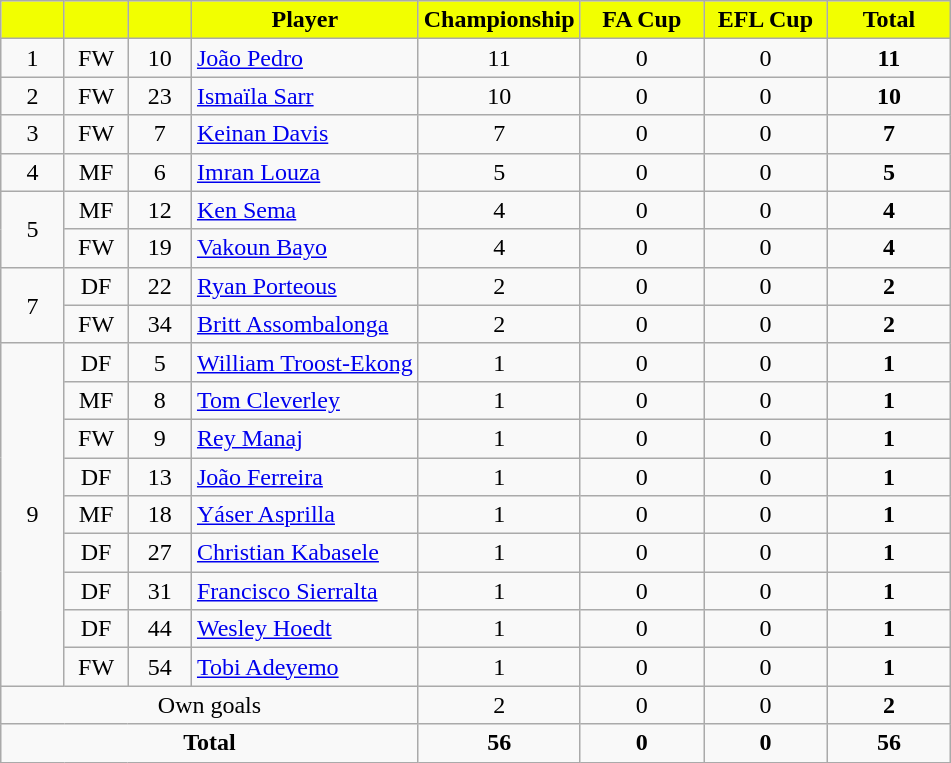<table class="wikitable sortable" style="text-align:center">
<tr>
<th style="background:#f2ff00; color:black; width:35px; text-align:center;"></th>
<th style="background:#f2ff00; color:black; width:35px; text-align:center;"></th>
<th style="background:#f2ff00; color:black; width:35px; text-align:center;"></th>
<th style="background:#f2ff00; color:black;">Player</th>
<th style="background:#f2ff00; color:black; width:75px; text-align:center;">Championship</th>
<th style="background:#f2ff00; color:black; width:75px; text-align:center;">FA Cup</th>
<th style="background:#f2ff00; color:black; width:75px; text-align:center;">EFL Cup</th>
<th style="background:#f2ff00; color:black; width:75px; text-align:center;"><strong>Total</strong></th>
</tr>
<tr>
<td rowspan=1>1</td>
<td>FW</td>
<td>10</td>
<td style="text-align:left;"> <a href='#'>João Pedro</a></td>
<td>11</td>
<td>0</td>
<td 0>0</td>
<td><strong>11</strong></td>
</tr>
<tr>
<td rowspan=1>2</td>
<td>FW</td>
<td>23</td>
<td style="text-align:left;"> <a href='#'>Ismaïla Sarr</a></td>
<td>10</td>
<td>0</td>
<td 0>0</td>
<td><strong>10</strong></td>
</tr>
<tr>
<td rowspan=1>3</td>
<td>FW</td>
<td>7</td>
<td style="text-align:left;"> <a href='#'>Keinan Davis</a></td>
<td>7</td>
<td>0</td>
<td 0>0</td>
<td><strong>7</strong></td>
</tr>
<tr>
<td rowspan=1>4</td>
<td>MF</td>
<td>6</td>
<td style="text-align:left;"> <a href='#'>Imran Louza</a></td>
<td>5</td>
<td>0</td>
<td 0>0</td>
<td><strong>5</strong></td>
</tr>
<tr>
<td rowspan=2>5</td>
<td>MF</td>
<td>12</td>
<td style="text-align:left;"> <a href='#'>Ken Sema</a></td>
<td>4</td>
<td>0</td>
<td 0>0</td>
<td><strong>4</strong></td>
</tr>
<tr>
<td>FW</td>
<td>19</td>
<td style="text-align:left;"> <a href='#'>Vakoun Bayo</a></td>
<td>4</td>
<td>0</td>
<td 0>0</td>
<td><strong>4</strong></td>
</tr>
<tr>
<td rowspan=2>7</td>
<td>DF</td>
<td>22</td>
<td style="text-align:left;"> <a href='#'>Ryan Porteous</a></td>
<td>2</td>
<td>0</td>
<td 0>0</td>
<td><strong>2</strong></td>
</tr>
<tr>
<td>FW</td>
<td>34</td>
<td style="text-align:left;"> <a href='#'>Britt Assombalonga</a></td>
<td>2</td>
<td>0</td>
<td 0>0</td>
<td><strong>2</strong></td>
</tr>
<tr>
<td rowspan=9>9</td>
<td>DF</td>
<td>5</td>
<td style="text-align:left;"> <a href='#'>William Troost-Ekong</a></td>
<td>1</td>
<td>0</td>
<td 0>0</td>
<td><strong>1</strong></td>
</tr>
<tr>
<td>MF</td>
<td>8</td>
<td style="text-align:left;"> <a href='#'>Tom Cleverley</a></td>
<td>1</td>
<td>0</td>
<td 0>0</td>
<td><strong>1</strong></td>
</tr>
<tr>
<td>FW</td>
<td>9</td>
<td style="text-align:left;"> <a href='#'>Rey Manaj</a></td>
<td>1</td>
<td>0</td>
<td 0>0</td>
<td><strong>1</strong></td>
</tr>
<tr>
<td>DF</td>
<td>13</td>
<td style="text-align:left;"> <a href='#'>João Ferreira</a></td>
<td>1</td>
<td>0</td>
<td 0>0</td>
<td><strong>1</strong></td>
</tr>
<tr>
<td>MF</td>
<td>18</td>
<td style="text-align:left;"> <a href='#'>Yáser Asprilla</a></td>
<td>1</td>
<td>0</td>
<td>0</td>
<td><strong>1</strong></td>
</tr>
<tr>
<td>DF</td>
<td>27</td>
<td style="text-align:left;"> <a href='#'>Christian Kabasele</a></td>
<td>1</td>
<td>0</td>
<td 0>0</td>
<td><strong>1</strong></td>
</tr>
<tr>
<td>DF</td>
<td>31</td>
<td style="text-align:left;"> <a href='#'>Francisco Sierralta</a></td>
<td>1</td>
<td>0</td>
<td 0>0</td>
<td><strong>1</strong></td>
</tr>
<tr>
<td>DF</td>
<td>44</td>
<td style="text-align:left;"> <a href='#'>Wesley Hoedt</a></td>
<td>1</td>
<td>0</td>
<td 0>0</td>
<td><strong>1</strong></td>
</tr>
<tr>
<td>FW</td>
<td>54</td>
<td style="text-align:left;"> <a href='#'>Tobi Adeyemo</a></td>
<td>1</td>
<td>0</td>
<td 0>0</td>
<td><strong>1</strong></td>
</tr>
<tr>
<td colspan="4">Own goals</td>
<td>2</td>
<td>0</td>
<td>0</td>
<td><strong>2</strong></td>
</tr>
<tr class="sortbottom">
<td colspan="4"><strong>Total</strong></td>
<td><strong>56</strong></td>
<td><strong>0</strong></td>
<td><strong>0</strong></td>
<td><strong>56</strong></td>
</tr>
</table>
